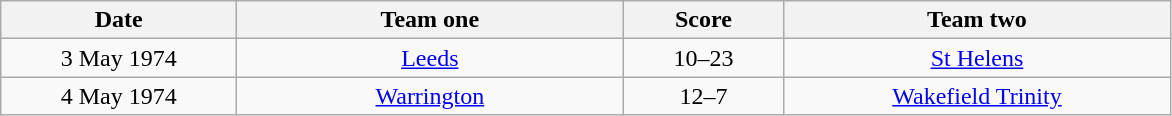<table class="wikitable" style="text-align: center">
<tr>
<th width=150>Date</th>
<th width=250>Team one</th>
<th width=100>Score</th>
<th width=250>Team two</th>
</tr>
<tr>
<td>3 May 1974</td>
<td><a href='#'>Leeds</a></td>
<td>10–23</td>
<td><a href='#'>St Helens</a></td>
</tr>
<tr>
<td>4 May 1974</td>
<td><a href='#'>Warrington</a></td>
<td>12–7</td>
<td><a href='#'>Wakefield Trinity</a></td>
</tr>
</table>
